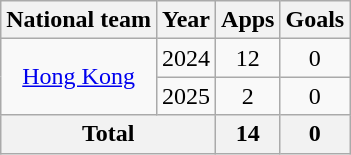<table class="wikitable" style="text-align:center">
<tr>
<th>National team</th>
<th>Year</th>
<th>Apps</th>
<th>Goals</th>
</tr>
<tr>
<td rowspan="2"><a href='#'>Hong Kong</a></td>
<td>2024</td>
<td>12</td>
<td>0</td>
</tr>
<tr>
<td>2025</td>
<td>2</td>
<td>0</td>
</tr>
<tr>
<th colspan="2">Total</th>
<th>14</th>
<th>0</th>
</tr>
</table>
